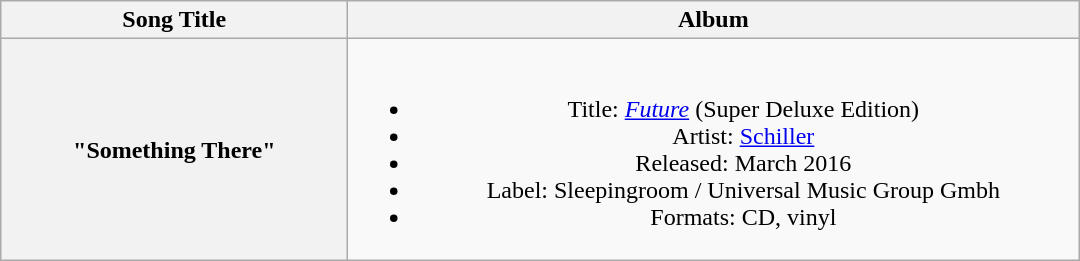<table class="wikitable plainrowheaders" style="text-align:center;">
<tr>
<th scope="col" style="width:14em;">Song Title</th>
<th scope="col" style="width:30em;">Album</th>
</tr>
<tr>
<th scope="row">"Something There"</th>
<td><br><ul><li>Title: <em><a href='#'>Future</a></em> (Super Deluxe Edition)</li><li>Artist:  <a href='#'>Schiller</a></li><li>Released: March 2016</li><li>Label: Sleepingroom / Universal Music Group Gmbh</li><li>Formats: CD, vinyl</li></ul></td>
</tr>
</table>
